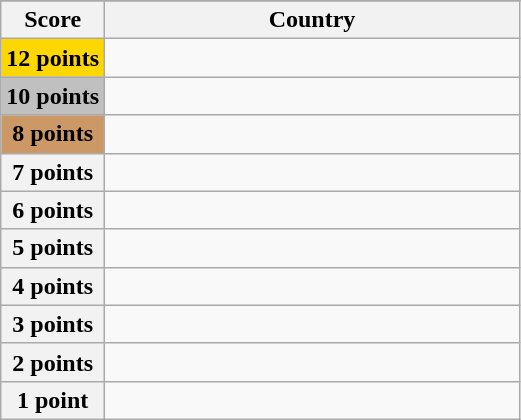<table class="wikitable">
<tr>
</tr>
<tr>
<th scope="col" width="20%">Score</th>
<th scope="col">Country</th>
</tr>
<tr>
<th scope="row" style="background:gold">12 points</th>
<td></td>
</tr>
<tr>
<th scope="row" style="background:silver">10 points</th>
<td></td>
</tr>
<tr>
<th scope="row" style="background:#CC9966">8 points</th>
<td></td>
</tr>
<tr>
<th scope="row">7 points</th>
<td></td>
</tr>
<tr>
<th scope="row">6 points</th>
<td></td>
</tr>
<tr>
<th scope="row">5 points</th>
<td></td>
</tr>
<tr>
<th scope="row">4 points</th>
<td></td>
</tr>
<tr>
<th scope="row">3 points</th>
<td></td>
</tr>
<tr>
<th scope="row">2 points</th>
<td></td>
</tr>
<tr>
<th scope="row">1 point</th>
<td></td>
</tr>
</table>
